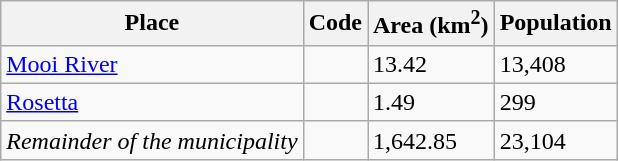<table class="wikitable sortable">
<tr>
<th>Place</th>
<th>Code</th>
<th>Area (km<sup>2</sup>)</th>
<th>Population</th>
</tr>
<tr>
<td><a href='#'>Mooi River</a></td>
<td></td>
<td>13.42</td>
<td>13,408</td>
</tr>
<tr>
<td><a href='#'>Rosetta</a></td>
<td></td>
<td>1.49</td>
<td>299</td>
</tr>
<tr>
<td><em>Remainder of the municipality</em></td>
<td></td>
<td>1,642.85</td>
<td>23,104</td>
</tr>
</table>
